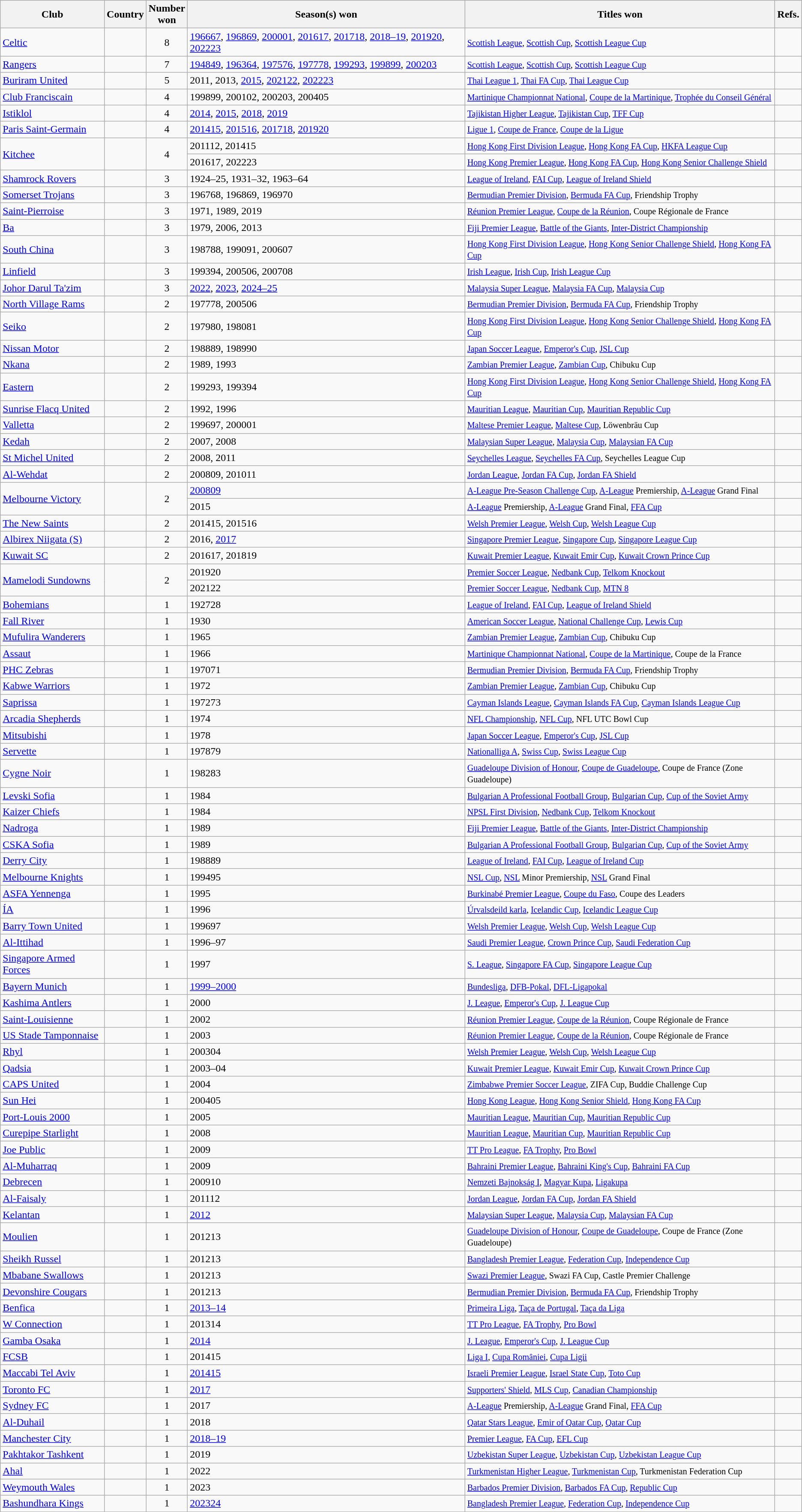<table class="wikitable sortable">
<tr>
<th>Club</th>
<th>Country</th>
<th>Number<br>won</th>
<th>Season(s) won</th>
<th>Titles won</th>
<th>Refs.</th>
</tr>
<tr>
<td><a href='#'>Celtic</a></td>
<td></td>
<td style="text-align:center">8</td>
<td><a href='#'>196667</a>, <a href='#'>196869</a>, <a href='#'>200001</a>, <a href='#'>201617</a>, <a href='#'>201718</a>, <a href='#'>2018–19</a>, <a href='#'>201920</a>, <a href='#'>202223</a></td>
<td><small><a href='#'>Scottish League</a>, <a href='#'>Scottish Cup</a>, <a href='#'>Scottish League Cup</a></small></td>
<td></td>
</tr>
<tr>
<td><a href='#'>Rangers</a></td>
<td></td>
<td style="text-align:center">7</td>
<td><a href='#'>194849</a>, <a href='#'>196364</a>, <a href='#'>197576</a>, <a href='#'>197778</a>, <a href='#'>199293</a>, <a href='#'>199899</a>, <a href='#'>200203</a></td>
<td><small><a href='#'>Scottish League</a>, <a href='#'>Scottish Cup</a>, <a href='#'>Scottish League Cup</a></small></td>
<td></td>
</tr>
<tr>
<td><a href='#'>Buriram United</a></td>
<td></td>
<td style="text-align:center">5</td>
<td>2011, 2013, <a href='#'>2015</a>, <a href='#'>202122</a>, <a href='#'>202223</a></td>
<td><small><a href='#'>Thai League 1</a>, <a href='#'>Thai FA Cup</a>, <a href='#'>Thai League Cup</a></small></td>
<td></td>
</tr>
<tr>
<td><a href='#'>Club Franciscain</a></td>
<td></td>
<td style="text-align:center">4</td>
<td>199899, 200102, 200203, 200405</td>
<td><small><a href='#'>Martinique Championnat National</a>, <a href='#'>Coupe de la Martinique</a>, <a href='#'>Trophée du Conseil Général</a></small></td>
<td></td>
</tr>
<tr>
<td><a href='#'>Istiklol</a></td>
<td></td>
<td style="text-align:center">4</td>
<td><a href='#'>2014</a>, <a href='#'>2015</a>, <a href='#'>2018</a>, <a href='#'>2019</a></td>
<td><small><a href='#'>Tajikistan Higher League</a>, <a href='#'>Tajikistan Cup</a>, <a href='#'>TFF Cup</a></small></td>
<td></td>
</tr>
<tr>
<td><a href='#'>Paris Saint-Germain</a></td>
<td></td>
<td style="text-align:center">4</td>
<td><a href='#'>201415</a>, <a href='#'>201516</a>, <a href='#'>201718</a>, <a href='#'>201920</a></td>
<td><small><a href='#'>Ligue 1</a>, <a href='#'>Coupe de France</a>, <a href='#'>Coupe de la Ligue</a></small></td>
<td></td>
</tr>
<tr>
<td rowspan="2"><a href='#'>Kitchee</a></td>
<td rowspan="2"></td>
<td rowspan="2" style="text-align:center">4</td>
<td>201112, 201415</td>
<td><small><a href='#'>Hong Kong First Division League</a>, <a href='#'>Hong Kong FA Cup</a>, <a href='#'>HKFA League Cup</a></small></td>
<td></td>
</tr>
<tr>
<td>201617, 202223</td>
<td><small><a href='#'>Hong Kong Premier League</a>, <a href='#'>Hong Kong FA Cup</a>, <a href='#'>Hong Kong Senior Challenge Shield</a></small></td>
<td></td>
</tr>
<tr>
<td><a href='#'>Shamrock Rovers</a></td>
<td></td>
<td style="text-align:center">3</td>
<td>1924–25, 1931–32, 1963–64</td>
<td><small><a href='#'>League of Ireland</a>, <a href='#'>FAI Cup</a>, <a href='#'>League of Ireland Shield</a></small></td>
<td></td>
</tr>
<tr>
<td><a href='#'>Somerset Trojans</a></td>
<td></td>
<td style="text-align:center">3</td>
<td>196768, 196869, 196970</td>
<td><small><a href='#'>Bermudian Premier Division</a>, <a href='#'>Bermuda FA Cup</a>, Friendship Trophy</small></td>
<td></td>
</tr>
<tr>
<td><a href='#'>Saint-Pierroise</a></td>
<td></td>
<td style="text-align:center">3</td>
<td>1971, 1989, 2019</td>
<td><small><a href='#'>Réunion Premier League</a>, <a href='#'>Coupe de la Réunion</a>, Coupe Régionale de France</small></td>
<td></td>
</tr>
<tr>
<td><a href='#'>Ba</a></td>
<td></td>
<td style="text-align:center">3</td>
<td>1979, 2006, 2013</td>
<td><small><a href='#'>Fiji Premier League</a>, <a href='#'>Battle of the Giants</a>, <a href='#'>Inter-District Championship</a></small></td>
<td></td>
</tr>
<tr>
<td><a href='#'>South China</a></td>
<td></td>
<td style="text-align:center">3</td>
<td>198788, 199091, 200607</td>
<td><small><a href='#'>Hong Kong First Division League</a>, <a href='#'>Hong Kong Senior Challenge Shield</a>, <a href='#'>Hong Kong FA Cup</a></small></td>
<td></td>
</tr>
<tr>
<td><a href='#'>Linfield</a></td>
<td></td>
<td style="text-align:center">3</td>
<td>199394, 200506, 200708</td>
<td><small><a href='#'>Irish League</a>, <a href='#'>Irish Cup</a>, <a href='#'>Irish League Cup</a></small></td>
<td></td>
</tr>
<tr>
<td><a href='#'>Johor Darul Ta'zim</a></td>
<td></td>
<td style="text-align:center">3</td>
<td><a href='#'>2022</a>, <a href='#'>2023</a>, <a href='#'>2024–25</a></td>
<td><small><a href='#'>Malaysia Super League</a>, <a href='#'>Malaysia FA Cup</a>, <a href='#'>Malaysia Cup</a></small></td>
<td></td>
</tr>
<tr>
<td><a href='#'>North Village Rams</a></td>
<td></td>
<td style="text-align:center">2</td>
<td>197778, 200506</td>
<td><small><a href='#'>Bermudian Premier Division</a>, <a href='#'>Bermuda FA Cup</a>, Friendship Trophy</small></td>
<td></td>
</tr>
<tr>
<td><a href='#'>Seiko</a></td>
<td></td>
<td style="text-align:center">2</td>
<td>197980, 198081</td>
<td><small><a href='#'>Hong Kong First Division League</a>, <a href='#'>Hong Kong Senior Challenge Shield</a>, <a href='#'>Hong Kong FA Cup</a></small></td>
<td></td>
</tr>
<tr>
<td><a href='#'>Nissan Motor</a></td>
<td></td>
<td style="text-align:center">2</td>
<td>198889, 198990</td>
<td><small><a href='#'>Japan Soccer League</a>, <a href='#'>Emperor's Cup</a>, <a href='#'>JSL Cup</a></small></td>
<td></td>
</tr>
<tr>
<td><a href='#'>Nkana</a></td>
<td></td>
<td style="text-align:center">2</td>
<td>1989, 1993</td>
<td><small><a href='#'>Zambian Premier League</a>, <a href='#'>Zambian Cup</a>, Chibuku Cup</small></td>
<td></td>
</tr>
<tr>
<td><a href='#'>Eastern</a></td>
<td></td>
<td style="text-align:center">2</td>
<td>199293, 199394</td>
<td><small><a href='#'>Hong Kong First Division League</a>, <a href='#'>Hong Kong Senior Challenge Shield</a>, <a href='#'>Hong Kong FA Cup</a></small></td>
<td></td>
</tr>
<tr>
<td><a href='#'>Sunrise Flacq United</a></td>
<td></td>
<td style="text-align:center">2</td>
<td>1992, 1996</td>
<td><small><a href='#'>Mauritian League</a>, <a href='#'>Mauritian Cup</a>, <a href='#'>Mauritian Republic Cup</a></small></td>
<td></td>
</tr>
<tr>
<td><a href='#'>Valletta</a></td>
<td></td>
<td style="text-align:center">2</td>
<td>199697, 200001</td>
<td><small><a href='#'>Maltese Premier League</a>, <a href='#'>Maltese Cup</a>, Löwenbräu Cup</small></td>
<td></td>
</tr>
<tr>
<td><a href='#'>Kedah</a></td>
<td></td>
<td style="text-align:center">2</td>
<td>2007, 2008</td>
<td><small><a href='#'>Malaysian Super League</a>, <a href='#'>Malaysia Cup</a>, <a href='#'>Malaysian FA Cup</a></small></td>
<td></td>
</tr>
<tr>
<td><a href='#'>St Michel United</a></td>
<td></td>
<td style="text-align:center">2</td>
<td>2008, 2011</td>
<td><small><a href='#'>Seychelles League</a>, <a href='#'>Seychelles FA Cup</a>, Seychelles League Cup</small></td>
<td></td>
</tr>
<tr>
<td><a href='#'>Al-Wehdat</a></td>
<td></td>
<td style="text-align:center">2</td>
<td>200809, 201011</td>
<td><small><a href='#'>Jordan League</a>, <a href='#'>Jordan FA Cup</a>, <a href='#'>Jordan FA Shield</a></small></td>
<td></td>
</tr>
<tr>
<td rowspan="2"><a href='#'>Melbourne Victory</a></td>
<td rowspan="2"></td>
<td rowspan="2" style="text-align:center">2</td>
<td><a href='#'>200809</a></td>
<td><small><a href='#'>A-League Pre-Season Challenge Cup</a>, <a href='#'>A-League</a> Premiership, <a href='#'>A-League</a> Grand Final</small></td>
<td></td>
</tr>
<tr>
<td>2015</td>
<td><small><a href='#'>A-League</a> Premiership, <a href='#'>A-League</a> Grand Final, <a href='#'>FFA Cup</a></small></td>
<td></td>
</tr>
<tr>
<td><a href='#'>The New Saints</a></td>
<td></td>
<td style="text-align:center">2</td>
<td>201415, 201516</td>
<td><small><a href='#'>Welsh Premier League</a>, <a href='#'>Welsh Cup</a>, <a href='#'>Welsh League Cup</a></small></td>
<td></td>
</tr>
<tr>
<td><a href='#'>Albirex Niigata (S)</a></td>
<td></td>
<td style="text-align:center">2</td>
<td>2016, <a href='#'>2017</a></td>
<td><small><a href='#'>Singapore Premier League</a>, <a href='#'>Singapore Cup</a>, <a href='#'>Singapore League Cup</a></small></td>
<td></td>
</tr>
<tr>
<td><a href='#'>Kuwait SC</a></td>
<td></td>
<td style="text-align:center">2</td>
<td>201617, 201819</td>
<td><small><a href='#'>Kuwait Premier League</a>, <a href='#'>Kuwait Emir Cup</a>, <a href='#'>Kuwait Crown Prince Cup</a></small></td>
<td></td>
</tr>
<tr>
<td rowspan="2"><a href='#'>Mamelodi Sundowns</a></td>
<td rowspan="2"></td>
<td rowspan="2" style="text-align:center">2</td>
<td>201920</td>
<td><small><a href='#'>Premier Soccer League</a>, <a href='#'>Nedbank Cup</a>, <a href='#'>Telkom Knockout</a></small></td>
<td></td>
</tr>
<tr>
<td>202122</td>
<td><small><a href='#'>Premier Soccer League</a>, <a href='#'>Nedbank Cup</a>, <a href='#'>MTN 8</a></small></td>
<td></td>
</tr>
<tr>
<td><a href='#'>Bohemians</a></td>
<td></td>
<td style="text-align:center">1</td>
<td>192728</td>
<td><small><a href='#'>League of Ireland</a>, <a href='#'>FAI Cup</a>, <a href='#'>League of Ireland Shield</a></small></td>
<td></td>
</tr>
<tr>
<td><a href='#'>Fall River</a></td>
<td></td>
<td style="text-align:center">1</td>
<td>1930</td>
<td><small><a href='#'>American Soccer League</a>, <a href='#'>National Challenge Cup</a>, <a href='#'>Lewis Cup</a></small></td>
<td></td>
</tr>
<tr>
<td><a href='#'>Mufulira Wanderers</a></td>
<td></td>
<td style="text-align:center">1</td>
<td>1965</td>
<td><small><a href='#'>Zambian Premier League</a>, <a href='#'>Zambian Cup</a>, Chibuku Cup</small></td>
<td></td>
</tr>
<tr>
<td><a href='#'>Assaut</a></td>
<td></td>
<td style="text-align:center">1</td>
<td>1966</td>
<td><small><a href='#'>Martinique Championnat National</a>, <a href='#'>Coupe de la Martinique</a>, Coupe de la France</small></td>
<td></td>
</tr>
<tr>
<td><a href='#'>PHC Zebras</a></td>
<td></td>
<td style="text-align:center">1</td>
<td>197071</td>
<td><small><a href='#'>Bermudian Premier Division</a>, <a href='#'>Bermuda FA Cup</a>, Friendship Trophy</small></td>
<td></td>
</tr>
<tr>
<td><a href='#'>Kabwe Warriors</a></td>
<td></td>
<td style="text-align:center">1</td>
<td>1972</td>
<td><small><a href='#'>Zambian Premier League</a>, <a href='#'>Zambian Cup</a>, Chibuku Cup</small></td>
<td></td>
</tr>
<tr>
<td><a href='#'>Saprissa</a></td>
<td></td>
<td style="text-align:center">1</td>
<td>197273</td>
<td><small><a href='#'>Cayman Islands League</a>, <a href='#'>Cayman Islands FA Cup</a>, <a href='#'>Cayman Islands League Cup</a></small></td>
<td></td>
</tr>
<tr>
<td><a href='#'>Arcadia Shepherds</a></td>
<td></td>
<td style="text-align:center">1</td>
<td>1974</td>
<td><small><a href='#'>NFL Championship</a>, <a href='#'>NFL Cup</a>, NFL UTC Bowl Cup</small></td>
<td></td>
</tr>
<tr>
<td><a href='#'>Mitsubishi</a></td>
<td></td>
<td style="text-align:center">1</td>
<td>1978</td>
<td><small><a href='#'>Japan Soccer League</a>, <a href='#'>Emperor's Cup</a>, <a href='#'>JSL Cup</a></small></td>
<td></td>
</tr>
<tr>
<td><a href='#'>Servette</a></td>
<td></td>
<td style="text-align:center">1</td>
<td>197879</td>
<td><small><a href='#'>Nationalliga A</a>, <a href='#'>Swiss Cup</a>, <a href='#'>Swiss League Cup</a></small></td>
<td></td>
</tr>
<tr>
<td><a href='#'>Cygne Noir</a></td>
<td></td>
<td style="text-align:center">1</td>
<td>198283</td>
<td><small><a href='#'>Guadeloupe Division of Honour</a>, <a href='#'>Coupe de Guadeloupe</a>, Coupe de France (Zone Guadeloupe)</small></td>
<td></td>
</tr>
<tr>
<td><a href='#'>Levski Sofia</a></td>
<td></td>
<td style="text-align:center">1</td>
<td>1984</td>
<td><small><a href='#'>Bulgarian A Professional Football Group</a>, <a href='#'>Bulgarian Cup</a>, <a href='#'>Cup of the Soviet Army</a></small></td>
<td></td>
</tr>
<tr>
<td><a href='#'>Kaizer Chiefs</a></td>
<td></td>
<td style="text-align:center">1</td>
<td>1984</td>
<td><small><a href='#'>NPSL First Division</a>, <a href='#'>Nedbank Cup</a>, <a href='#'>Telkom Knockout</a></small></td>
<td></td>
</tr>
<tr>
<td><a href='#'>Nadroga</a></td>
<td></td>
<td style="text-align:center">1</td>
<td>1989</td>
<td><small><a href='#'>Fiji Premier League</a>, <a href='#'>Battle of the Giants</a>, <a href='#'>Inter-District Championship</a></small></td>
<td></td>
</tr>
<tr>
<td><a href='#'>CSKA Sofia</a></td>
<td></td>
<td style="text-align:center">1</td>
<td>1989</td>
<td><small><a href='#'>Bulgarian A Professional Football Group</a>, <a href='#'>Bulgarian Cup</a>, <a href='#'>Cup of the Soviet Army</a></small></td>
<td></td>
</tr>
<tr>
<td><a href='#'>Derry City</a></td>
<td></td>
<td style="text-align:center">1</td>
<td>198889</td>
<td><small><a href='#'>League of Ireland</a>, <a href='#'>FAI Cup</a>, <a href='#'>League of Ireland Cup</a></small></td>
<td></td>
</tr>
<tr>
<td><a href='#'>Melbourne Knights</a></td>
<td></td>
<td style="text-align:center">1</td>
<td>199495</td>
<td><small><a href='#'>NSL Cup</a>, <a href='#'>NSL</a> Minor Premiership, <a href='#'>NSL</a> Grand Final</small></td>
<td></td>
</tr>
<tr>
<td><a href='#'>ASFA Yennenga</a></td>
<td></td>
<td style="text-align:center">1</td>
<td>1995</td>
<td><small><a href='#'>Burkinabé Premier League</a>, <a href='#'>Coupe du Faso</a>, Coupe des Leaders</small></td>
<td></td>
</tr>
<tr>
<td><a href='#'>ÍA</a></td>
<td></td>
<td style="text-align:center">1</td>
<td>1996</td>
<td><small><a href='#'>Úrvalsdeild karla</a>, <a href='#'>Icelandic Cup</a>, <a href='#'>Icelandic League Cup</a></small></td>
<td></td>
</tr>
<tr>
<td><a href='#'>Barry Town United</a></td>
<td></td>
<td style="text-align:center">1</td>
<td>199697</td>
<td><small><a href='#'>Welsh Premier League</a>, <a href='#'>Welsh Cup</a>, <a href='#'>Welsh League Cup</a></small></td>
<td></td>
</tr>
<tr>
<td><a href='#'>Al-Ittihad</a></td>
<td></td>
<td style="text-align:center">1</td>
<td>1996–97</td>
<td><small><a href='#'>Saudi Premier League</a>, <a href='#'>Crown Prince Cup</a>, <a href='#'>Saudi Federation Cup</a></small></td>
<td></td>
</tr>
<tr>
<td><a href='#'>Singapore Armed Forces</a></td>
<td></td>
<td style="text-align:center">1</td>
<td>1997</td>
<td><small><a href='#'>S. League</a>, <a href='#'>Singapore FA Cup</a>, <a href='#'>Singapore League Cup</a></small></td>
<td></td>
</tr>
<tr>
<td><a href='#'>Bayern Munich</a></td>
<td></td>
<td style="text-align:center">1</td>
<td><a href='#'>1999–2000</a></td>
<td><small><a href='#'>Bundesliga</a>, <a href='#'>DFB-Pokal</a>, <a href='#'>DFL-Ligapokal</a></small></td>
<td></td>
</tr>
<tr>
<td><a href='#'>Kashima Antlers</a></td>
<td></td>
<td style="text-align:center">1</td>
<td>2000</td>
<td><small><a href='#'>J. League</a>, <a href='#'>Emperor's Cup</a>, <a href='#'>J. League Cup</a></small></td>
<td></td>
</tr>
<tr>
<td><a href='#'>Saint-Louisienne</a></td>
<td></td>
<td style="text-align:center">1</td>
<td>2002</td>
<td><small><a href='#'>Réunion Premier League</a>, <a href='#'>Coupe de la Réunion</a>, Coupe Régionale de France</small></td>
<td></td>
</tr>
<tr>
<td><a href='#'>US Stade Tamponnaise</a></td>
<td></td>
<td style="text-align:center">1</td>
<td>2003</td>
<td><small><a href='#'>Réunion Premier League</a>, <a href='#'>Coupe de la Réunion</a>, Coupe Régionale de France</small></td>
<td></td>
</tr>
<tr>
<td><a href='#'>Rhyl</a></td>
<td></td>
<td style="text-align:center">1</td>
<td>200304</td>
<td><small><a href='#'>Welsh Premier League</a>, <a href='#'>Welsh Cup</a>, <a href='#'>Welsh League Cup</a></small></td>
<td></td>
</tr>
<tr>
<td><a href='#'>Qadsia</a></td>
<td></td>
<td style="text-align:center">1</td>
<td>2003–04</td>
<td><small><a href='#'>Kuwait Premier League</a>, <a href='#'>Kuwait Emir Cup</a>, <a href='#'>Kuwait Crown Prince Cup</a></small></td>
<td></td>
</tr>
<tr>
<td><a href='#'>CAPS United</a></td>
<td></td>
<td style="text-align:center">1</td>
<td>2004</td>
<td><small><a href='#'>Zimbabwe Premier Soccer League</a>, ZIFA Cup, Buddie Challenge Cup</small></td>
<td></td>
</tr>
<tr>
<td><a href='#'>Sun Hei</a></td>
<td></td>
<td style="text-align:center">1</td>
<td>200405</td>
<td><small><a href='#'>Hong Kong League</a>, <a href='#'>Hong Kong Senior Shield</a>, <a href='#'>Hong Kong FA Cup</a></small></td>
<td></td>
</tr>
<tr>
<td><a href='#'>Port-Louis 2000</a></td>
<td></td>
<td style="text-align:center">1</td>
<td>2005</td>
<td><small><a href='#'>Mauritian League</a>, <a href='#'>Mauritian Cup</a>, <a href='#'>Mauritian Republic Cup</a></small></td>
<td></td>
</tr>
<tr>
<td><a href='#'>Curepipe Starlight</a></td>
<td></td>
<td style="text-align:center">1</td>
<td>2008</td>
<td><small><a href='#'>Mauritian League</a>, <a href='#'>Mauritian Cup</a>, <a href='#'>Mauritian Republic Cup</a></small></td>
<td></td>
</tr>
<tr>
<td><a href='#'>Joe Public</a></td>
<td></td>
<td style="text-align:center">1</td>
<td>2009</td>
<td><small><a href='#'>TT Pro League</a>, <a href='#'>FA Trophy</a>, <a href='#'>Pro Bowl</a></small></td>
<td></td>
</tr>
<tr>
<td><a href='#'>Al-Muharraq</a></td>
<td></td>
<td style="text-align:center">1</td>
<td>2009</td>
<td><small><a href='#'>Bahraini Premier League</a>, <a href='#'>Bahraini King's Cup</a>, <a href='#'>Bahraini FA Cup</a></small></td>
<td></td>
</tr>
<tr>
<td><a href='#'>Debrecen</a></td>
<td></td>
<td style="text-align:center">1</td>
<td>200910</td>
<td><small><a href='#'>Nemzeti Bajnokság I</a>, <a href='#'>Magyar Kupa</a>, <a href='#'>Ligakupa</a></small></td>
<td></td>
</tr>
<tr>
<td><a href='#'>Al-Faisaly</a></td>
<td></td>
<td style="text-align:center">1</td>
<td>201112</td>
<td><small><a href='#'>Jordan League</a>, <a href='#'>Jordan FA Cup</a>, <a href='#'>Jordan FA Shield</a></small></td>
<td></td>
</tr>
<tr>
<td><a href='#'>Kelantan</a></td>
<td></td>
<td style="text-align:center">1</td>
<td><a href='#'>2012</a></td>
<td><small><a href='#'>Malaysian Super League</a>, <a href='#'>Malaysia Cup</a>, <a href='#'>Malaysian FA Cup</a></small></td>
<td></td>
</tr>
<tr>
<td><a href='#'>Moulien</a></td>
<td></td>
<td style="text-align:center">1</td>
<td>201213</td>
<td><small><a href='#'>Guadeloupe Division of Honour</a>, <a href='#'>Coupe de Guadeloupe</a>, Coupe de France (Zone Guadeloupe)</small></td>
<td></td>
</tr>
<tr>
<td><a href='#'>Sheikh Russel</a></td>
<td></td>
<td style="text-align:center">1</td>
<td>201213</td>
<td><small><a href='#'>Bangladesh Premier League</a>, <a href='#'>Federation Cup</a>, <a href='#'>Independence Cup</a></small></td>
<td></td>
</tr>
<tr>
<td><a href='#'>Mbabane Swallows</a></td>
<td></td>
<td style="text-align:center">1</td>
<td>201213</td>
<td><small><a href='#'>Swazi Premier League</a>, Swazi FA Cup, Castle Premier Challenge</small></td>
<td></td>
</tr>
<tr>
<td><a href='#'>Devonshire Cougars</a></td>
<td></td>
<td style="text-align:center">1</td>
<td>201213</td>
<td><small><a href='#'>Bermudian Premier Division</a>, <a href='#'>Bermuda FA Cup</a>, Friendship Trophy</small></td>
<td></td>
</tr>
<tr>
<td><a href='#'>Benfica</a></td>
<td></td>
<td style="text-align:center">1</td>
<td><a href='#'>2013–14</a></td>
<td><small><a href='#'>Primeira Liga</a>, <a href='#'>Taça de Portugal</a>, <a href='#'>Taça da Liga</a></small></td>
<td></td>
</tr>
<tr>
<td><a href='#'>W Connection</a></td>
<td></td>
<td style="text-align:center">1</td>
<td>201314</td>
<td><small><a href='#'>TT Pro League</a>, <a href='#'>FA Trophy</a>, <a href='#'>Pro Bowl</a></small></td>
<td></td>
</tr>
<tr>
<td><a href='#'>Gamba Osaka</a></td>
<td></td>
<td style="text-align:center">1</td>
<td><a href='#'>2014</a></td>
<td><small><a href='#'>J. League</a>, <a href='#'>Emperor's Cup</a>, <a href='#'>J. League Cup</a></small></td>
<td></td>
</tr>
<tr>
<td><a href='#'>FCSB</a></td>
<td></td>
<td style="text-align:center">1</td>
<td>201415</td>
<td><small><a href='#'>Liga I</a>, <a href='#'>Cupa României</a>, <a href='#'>Cupa Ligii</a></small></td>
<td></td>
</tr>
<tr>
<td><a href='#'>Maccabi Tel Aviv</a></td>
<td></td>
<td style="text-align:center">1</td>
<td><a href='#'>201415</a></td>
<td><small><a href='#'>Israeli Premier League</a>, <a href='#'>Israel State Cup</a>, <a href='#'>Toto Cup</a></small></td>
<td></td>
</tr>
<tr>
<td><a href='#'>Toronto FC</a></td>
<td></td>
<td style="text-align:center">1</td>
<td><a href='#'>2017</a></td>
<td><small><a href='#'>Supporters' Shield</a>, <a href='#'>MLS Cup</a>, <a href='#'>Canadian Championship</a></small></td>
<td></td>
</tr>
<tr>
<td><a href='#'>Sydney FC</a></td>
<td></td>
<td style="text-align:center">1</td>
<td>2017</td>
<td><small><a href='#'>A-League</a> Premiership, <a href='#'>A-League</a> Grand Final, <a href='#'>FFA Cup</a></small></td>
<td></td>
</tr>
<tr>
<td><a href='#'>Al-Duhail</a></td>
<td></td>
<td style="text-align:center">1</td>
<td>2018</td>
<td><small><a href='#'>Qatar Stars League</a>, <a href='#'>Emir of Qatar Cup</a>, <a href='#'>Qatar Cup</a></small></td>
<td></td>
</tr>
<tr>
<td><a href='#'>Manchester City</a></td>
<td></td>
<td style="text-align:center">1</td>
<td><a href='#'>2018–19</a></td>
<td><small><a href='#'>Premier League</a>, <a href='#'>FA Cup</a>, <a href='#'>EFL Cup</a></small></td>
<td></td>
</tr>
<tr>
<td><a href='#'>Pakhtakor Tashkent</a></td>
<td></td>
<td style="text-align:center">1</td>
<td>2019</td>
<td><small><a href='#'>Uzbekistan Super League</a>, <a href='#'>Uzbekistan Cup</a>, <a href='#'>Uzbekistan League Cup</a></small></td>
<td></td>
</tr>
<tr>
<td><a href='#'>Ahal</a></td>
<td></td>
<td style="text-align:center">1</td>
<td>2022</td>
<td><small><a href='#'>Turkmenistan Higher League</a>, <a href='#'>Turkmenistan Cup</a>, Turkmenistan Federation Cup</small></td>
<td></td>
</tr>
<tr>
<td><a href='#'>Weymouth Wales</a></td>
<td></td>
<td style="text-align:center">1</td>
<td>2023</td>
<td><small><a href='#'>Barbados Premier Division</a>, <a href='#'>Barbados FA Cup</a>, <a href='#'>Republic Cup</a></small></td>
<td></td>
</tr>
<tr>
<td><a href='#'>Bashundhara Kings</a></td>
<td></td>
<td style="text-align:center">1</td>
<td><a href='#'>202324</a></td>
<td><small><a href='#'>Bangladesh Premier League</a>, <a href='#'>Federation Cup</a>, <a href='#'>Independence Cup</a></small></td>
<td></td>
</tr>
</table>
